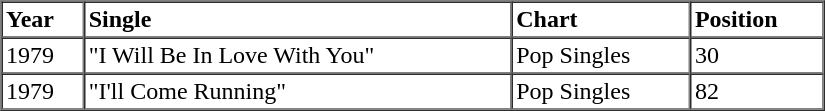<table border=1 cellspacing=0 cellpadding=2 width="550px">
<tr>
<th align="left">Year</th>
<th align="left">Single</th>
<th align="left">Chart</th>
<th align="left">Position</th>
</tr>
<tr>
<td align="left">1979</td>
<td align="left">"I Will Be In Love With You"</td>
<td align="left">Pop Singles</td>
<td align="left">30</td>
</tr>
<tr>
<td align="left">1979</td>
<td align="left">"I'll Come Running"</td>
<td align="left">Pop Singles</td>
<td align="left">82</td>
</tr>
<tr>
</tr>
</table>
